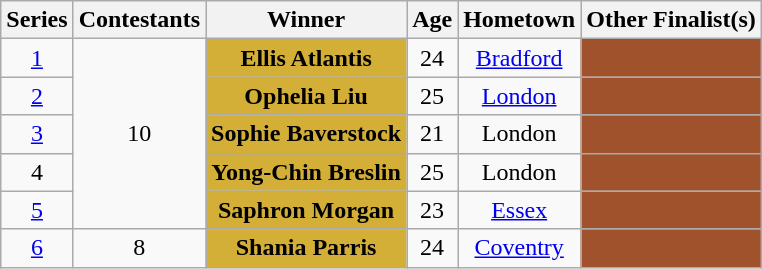<table class="wikitable sortable plainrowheaders" style="text-align:center;">
<tr>
<th>Series</th>
<th>Contestants</th>
<th>Winner</th>
<th>Age</th>
<th>Hometown</th>
<th>Other Finalist(s)</th>
</tr>
<tr>
<td><a href='#'>1</a></td>
<td rowspan="5">10</td>
<td style="background:#D4AF37;"><strong>Ellis Atlantis</strong></td>
<td>24</td>
<td><a href='#'>Bradford</a></td>
<td style="background:sienna;"></td>
</tr>
<tr>
<td><a href='#'>2</a></td>
<td style="background:#D4AF37;"><strong>Ophelia Liu</strong></td>
<td>25</td>
<td><a href='#'>London</a></td>
<td style="background:sienna;"></td>
</tr>
<tr>
<td><a href='#'>3</a></td>
<td style="background:#D4AF37;"><strong>Sophie Baverstock</strong></td>
<td>21</td>
<td>London</td>
<td style="background:sienna;"></td>
</tr>
<tr>
<td>4</td>
<td style="background:#D4AF37;"><strong>Yong-Chin Breslin</strong></td>
<td>25</td>
<td>London</td>
<td style="background:sienna;"></td>
</tr>
<tr>
<td><a href='#'>5</a></td>
<td style="background:#D4AF37;"><strong>Saphron Morgan</strong></td>
<td>23</td>
<td><a href='#'>Essex</a></td>
<td style="background:sienna;"></td>
</tr>
<tr>
<td><a href='#'>6</a></td>
<td>8</td>
<td style="background:#D4AF37;"><strong>Shania Parris</strong></td>
<td>24</td>
<td><a href='#'>Coventry</a></td>
<td style="background:sienna;"></td>
</tr>
</table>
